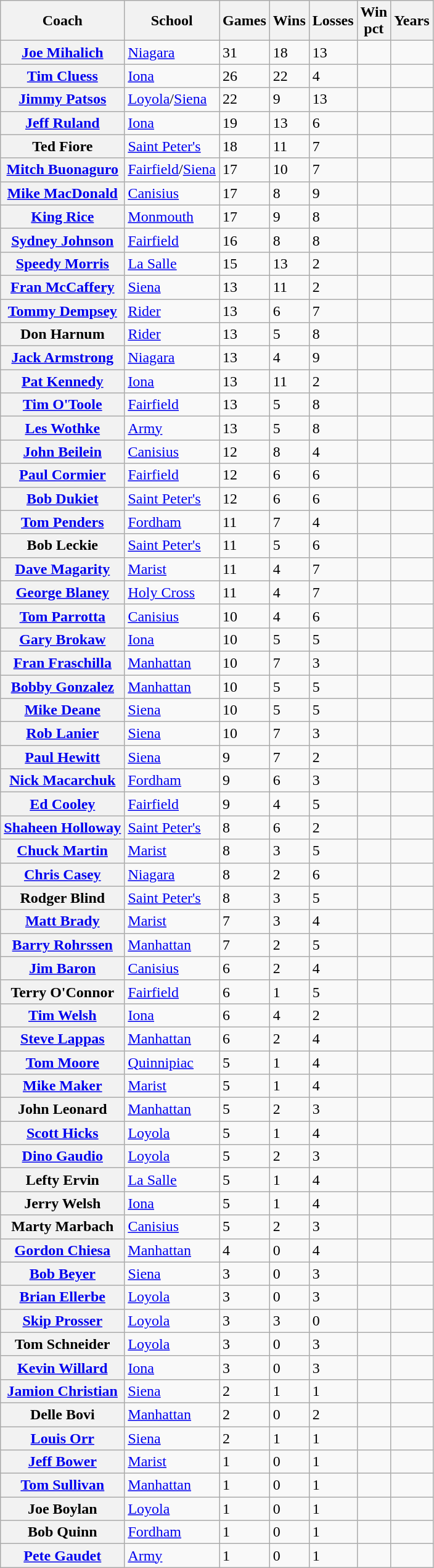<table class="wikitable sortable sort-under">
<tr>
<th>Coach</th>
<th>School</th>
<th>Games</th>
<th>Wins</th>
<th>Losses</th>
<th>Win<br>pct</th>
<th>Years</th>
</tr>
<tr>
<th><a href='#'>Joe Mihalich</a></th>
<td> <a href='#'>Niagara</a></td>
<td>31</td>
<td>18</td>
<td>13</td>
<td></td>
<td> </td>
</tr>
<tr>
<th><a href='#'>Tim Cluess</a></th>
<td> <a href='#'>Iona</a></td>
<td>26</td>
<td>22</td>
<td>4</td>
<td></td>
<td> </td>
</tr>
<tr>
<th><a href='#'>Jimmy Patsos</a></th>
<td> <a href='#'>Loyola</a>/<a href='#'>Siena</a></td>
<td>22</td>
<td>9</td>
<td>13</td>
<td></td>
<td> </td>
</tr>
<tr>
<th><a href='#'>Jeff Ruland</a></th>
<td> <a href='#'>Iona</a></td>
<td>19</td>
<td>13</td>
<td>6</td>
<td></td>
<td> </td>
</tr>
<tr>
<th>Ted Fiore</th>
<td> <a href='#'>Saint Peter's</a></td>
<td>18</td>
<td>11</td>
<td>7</td>
<td></td>
<td> </td>
</tr>
<tr>
<th><a href='#'>Mitch Buonaguro</a></th>
<td> <a href='#'>Fairfield</a>/<a href='#'>Siena</a></td>
<td>17</td>
<td>10</td>
<td>7</td>
<td></td>
<td> </td>
</tr>
<tr>
<th><a href='#'>Mike MacDonald</a></th>
<td> <a href='#'>Canisius</a></td>
<td>17</td>
<td>8</td>
<td>9</td>
<td></td>
<td> </td>
</tr>
<tr>
<th><a href='#'>King Rice</a></th>
<td> <a href='#'>Monmouth</a></td>
<td>17</td>
<td>9</td>
<td>8</td>
<td></td>
<td> </td>
</tr>
<tr>
<th><a href='#'>Sydney Johnson</a></th>
<td> <a href='#'>Fairfield</a></td>
<td>16</td>
<td>8</td>
<td>8</td>
<td></td>
<td> </td>
</tr>
<tr>
<th><a href='#'>Speedy Morris</a></th>
<td> <a href='#'>La Salle</a></td>
<td>15</td>
<td>13</td>
<td>2</td>
<td></td>
<td> </td>
</tr>
<tr>
<th><a href='#'>Fran McCaffery</a></th>
<td> <a href='#'>Siena</a></td>
<td>13</td>
<td>11</td>
<td>2</td>
<td></td>
<td> </td>
</tr>
<tr>
<th><a href='#'>Tommy Dempsey</a></th>
<td> <a href='#'>Rider</a></td>
<td>13</td>
<td>6</td>
<td>7</td>
<td></td>
<td> </td>
</tr>
<tr>
<th>Don Harnum</th>
<td> <a href='#'>Rider</a></td>
<td>13</td>
<td>5</td>
<td>8</td>
<td></td>
<td> </td>
</tr>
<tr>
<th><a href='#'>Jack Armstrong</a></th>
<td> <a href='#'>Niagara</a></td>
<td>13</td>
<td>4</td>
<td>9</td>
<td></td>
<td> </td>
</tr>
<tr>
<th><a href='#'>Pat Kennedy</a></th>
<td> <a href='#'>Iona</a></td>
<td>13</td>
<td>11</td>
<td>2</td>
<td></td>
<td> </td>
</tr>
<tr>
<th><a href='#'>Tim O'Toole</a></th>
<td> <a href='#'>Fairfield</a></td>
<td>13</td>
<td>5</td>
<td>8</td>
<td></td>
<td> </td>
</tr>
<tr>
<th><a href='#'>Les Wothke</a></th>
<td> <a href='#'>Army</a></td>
<td>13</td>
<td>5</td>
<td>8</td>
<td></td>
<td> </td>
</tr>
<tr>
<th><a href='#'>John Beilein</a></th>
<td> <a href='#'>Canisius</a></td>
<td>12</td>
<td>8</td>
<td>4</td>
<td></td>
<td> </td>
</tr>
<tr>
<th><a href='#'>Paul Cormier</a></th>
<td> <a href='#'>Fairfield</a></td>
<td>12</td>
<td>6</td>
<td>6</td>
<td></td>
<td> </td>
</tr>
<tr>
<th><a href='#'>Bob Dukiet</a></th>
<td> <a href='#'>Saint Peter's</a></td>
<td>12</td>
<td>6</td>
<td>6</td>
<td></td>
<td> </td>
</tr>
<tr>
<th><a href='#'>Tom Penders</a></th>
<td> <a href='#'>Fordham</a></td>
<td>11</td>
<td>7</td>
<td>4</td>
<td></td>
<td> </td>
</tr>
<tr>
<th>Bob Leckie</th>
<td> <a href='#'>Saint Peter's</a></td>
<td>11</td>
<td>5</td>
<td>6</td>
<td></td>
<td> </td>
</tr>
<tr>
<th><a href='#'>Dave Magarity</a></th>
<td> <a href='#'>Marist</a></td>
<td>11</td>
<td>4</td>
<td>7</td>
<td></td>
<td> </td>
</tr>
<tr>
<th><a href='#'>George Blaney</a></th>
<td> <a href='#'>Holy Cross</a></td>
<td>11</td>
<td>4</td>
<td>7</td>
<td></td>
<td> </td>
</tr>
<tr>
<th><a href='#'>Tom Parrotta</a></th>
<td> <a href='#'>Canisius</a></td>
<td>10</td>
<td>4</td>
<td>6</td>
<td></td>
<td> </td>
</tr>
<tr>
<th><a href='#'>Gary Brokaw</a></th>
<td> <a href='#'>Iona</a></td>
<td>10</td>
<td>5</td>
<td>5</td>
<td></td>
<td> </td>
</tr>
<tr>
<th><a href='#'>Fran Fraschilla</a></th>
<td> <a href='#'>Manhattan</a></td>
<td>10</td>
<td>7</td>
<td>3</td>
<td></td>
<td> </td>
</tr>
<tr>
<th><a href='#'>Bobby Gonzalez</a></th>
<td> <a href='#'>Manhattan</a></td>
<td>10</td>
<td>5</td>
<td>5</td>
<td></td>
<td> </td>
</tr>
<tr>
<th><a href='#'>Mike Deane</a></th>
<td> <a href='#'>Siena</a></td>
<td>10</td>
<td>5</td>
<td>5</td>
<td></td>
<td> </td>
</tr>
<tr>
<th><a href='#'>Rob Lanier</a></th>
<td> <a href='#'>Siena</a></td>
<td>10</td>
<td>7</td>
<td>3</td>
<td></td>
<td> </td>
</tr>
<tr>
<th><a href='#'>Paul Hewitt</a></th>
<td> <a href='#'>Siena</a></td>
<td>9</td>
<td>7</td>
<td>2</td>
<td></td>
<td> </td>
</tr>
<tr>
<th><a href='#'>Nick Macarchuk</a></th>
<td> <a href='#'>Fordham</a></td>
<td>9</td>
<td>6</td>
<td>3</td>
<td></td>
<td> </td>
</tr>
<tr>
<th><a href='#'>Ed Cooley</a></th>
<td> <a href='#'>Fairfield</a></td>
<td>9</td>
<td>4</td>
<td>5</td>
<td></td>
<td> </td>
</tr>
<tr>
<th><a href='#'>Shaheen Holloway</a></th>
<td> <a href='#'>Saint Peter's</a></td>
<td>8</td>
<td>6</td>
<td>2</td>
<td></td>
<td> </td>
</tr>
<tr>
<th><a href='#'>Chuck Martin</a></th>
<td> <a href='#'>Marist</a></td>
<td>8</td>
<td>3</td>
<td>5</td>
<td></td>
<td> </td>
</tr>
<tr>
<th><a href='#'>Chris Casey</a></th>
<td> <a href='#'>Niagara</a></td>
<td>8</td>
<td>2</td>
<td>6</td>
<td></td>
<td> </td>
</tr>
<tr>
<th>Rodger Blind</th>
<td> <a href='#'>Saint Peter's</a></td>
<td>8</td>
<td>3</td>
<td>5</td>
<td></td>
<td> </td>
</tr>
<tr>
<th><a href='#'>Matt Brady</a></th>
<td> <a href='#'>Marist</a></td>
<td>7</td>
<td>3</td>
<td>4</td>
<td></td>
<td> </td>
</tr>
<tr>
<th><a href='#'>Barry Rohrssen</a></th>
<td> <a href='#'>Manhattan</a></td>
<td>7</td>
<td>2</td>
<td>5</td>
<td></td>
<td> </td>
</tr>
<tr>
<th><a href='#'>Jim Baron</a></th>
<td> <a href='#'>Canisius</a></td>
<td>6</td>
<td>2</td>
<td>4</td>
<td></td>
<td> </td>
</tr>
<tr>
<th>Terry O'Connor</th>
<td> <a href='#'>Fairfield</a></td>
<td>6</td>
<td>1</td>
<td>5</td>
<td></td>
<td> </td>
</tr>
<tr>
<th><a href='#'>Tim Welsh</a></th>
<td> <a href='#'>Iona</a></td>
<td>6</td>
<td>4</td>
<td>2</td>
<td></td>
<td> </td>
</tr>
<tr>
<th><a href='#'>Steve Lappas</a></th>
<td> <a href='#'>Manhattan</a></td>
<td>6</td>
<td>2</td>
<td>4</td>
<td></td>
<td> </td>
</tr>
<tr>
<th><a href='#'>Tom Moore</a></th>
<td> <a href='#'>Quinnipiac</a></td>
<td>5</td>
<td>1</td>
<td>4</td>
<td></td>
<td> </td>
</tr>
<tr>
<th><a href='#'>Mike Maker</a></th>
<td> <a href='#'>Marist</a></td>
<td>5</td>
<td>1</td>
<td>4</td>
<td></td>
<td> </td>
</tr>
<tr>
<th>John Leonard</th>
<td> <a href='#'>Manhattan</a></td>
<td>5</td>
<td>2</td>
<td>3</td>
<td></td>
<td> </td>
</tr>
<tr>
<th><a href='#'>Scott Hicks</a></th>
<td> <a href='#'>Loyola</a></td>
<td>5</td>
<td>1</td>
<td>4</td>
<td></td>
<td> </td>
</tr>
<tr>
<th><a href='#'>Dino Gaudio</a></th>
<td> <a href='#'>Loyola</a></td>
<td>5</td>
<td>2</td>
<td>3</td>
<td></td>
<td> </td>
</tr>
<tr>
<th>Lefty Ervin</th>
<td> <a href='#'>La Salle</a></td>
<td>5</td>
<td>1</td>
<td>4</td>
<td></td>
<td> </td>
</tr>
<tr>
<th>Jerry Welsh</th>
<td> <a href='#'>Iona</a></td>
<td>5</td>
<td>1</td>
<td>4</td>
<td></td>
<td> </td>
</tr>
<tr>
<th>Marty Marbach</th>
<td> <a href='#'>Canisius</a></td>
<td>5</td>
<td>2</td>
<td>3</td>
<td></td>
<td> </td>
</tr>
<tr>
<th><a href='#'>Gordon Chiesa</a></th>
<td> <a href='#'>Manhattan</a></td>
<td>4</td>
<td>0</td>
<td>4</td>
<td></td>
<td> </td>
</tr>
<tr>
<th><a href='#'>Bob Beyer</a></th>
<td> <a href='#'>Siena</a></td>
<td>3</td>
<td>0</td>
<td>3</td>
<td></td>
<td> </td>
</tr>
<tr>
<th><a href='#'>Brian Ellerbe</a></th>
<td> <a href='#'>Loyola</a></td>
<td>3</td>
<td>0</td>
<td>3</td>
<td></td>
<td> </td>
</tr>
<tr>
<th><a href='#'>Skip Prosser</a></th>
<td> <a href='#'>Loyola</a></td>
<td>3</td>
<td>3</td>
<td>0</td>
<td></td>
<td> </td>
</tr>
<tr>
<th>Tom Schneider</th>
<td> <a href='#'>Loyola</a></td>
<td>3</td>
<td>0</td>
<td>3</td>
<td></td>
<td> </td>
</tr>
<tr>
<th><a href='#'>Kevin Willard</a></th>
<td> <a href='#'>Iona</a></td>
<td>3</td>
<td>0</td>
<td>3</td>
<td></td>
<td> </td>
</tr>
<tr>
<th><a href='#'>Jamion Christian</a></th>
<td> <a href='#'>Siena</a></td>
<td>2</td>
<td>1</td>
<td>1</td>
<td></td>
<td> </td>
</tr>
<tr>
<th>Delle Bovi</th>
<td> <a href='#'>Manhattan</a></td>
<td>2</td>
<td>0</td>
<td>2</td>
<td></td>
<td> </td>
</tr>
<tr>
<th><a href='#'>Louis Orr</a></th>
<td> <a href='#'>Siena</a></td>
<td>2</td>
<td>1</td>
<td>1</td>
<td></td>
<td> </td>
</tr>
<tr>
<th><a href='#'>Jeff Bower</a></th>
<td> <a href='#'>Marist</a></td>
<td>1</td>
<td>0</td>
<td>1</td>
<td></td>
<td> </td>
</tr>
<tr>
<th><a href='#'>Tom Sullivan</a></th>
<td> <a href='#'>Manhattan</a></td>
<td>1</td>
<td>0</td>
<td>1</td>
<td></td>
<td> </td>
</tr>
<tr>
<th>Joe Boylan</th>
<td> <a href='#'>Loyola</a></td>
<td>1</td>
<td>0</td>
<td>1</td>
<td></td>
<td> </td>
</tr>
<tr>
<th>Bob Quinn</th>
<td> <a href='#'>Fordham</a></td>
<td>1</td>
<td>0</td>
<td>1</td>
<td></td>
<td> </td>
</tr>
<tr>
<th><a href='#'>Pete Gaudet</a></th>
<td> <a href='#'>Army</a></td>
<td>1</td>
<td>0</td>
<td>1</td>
<td></td>
<td> </td>
</tr>
</table>
